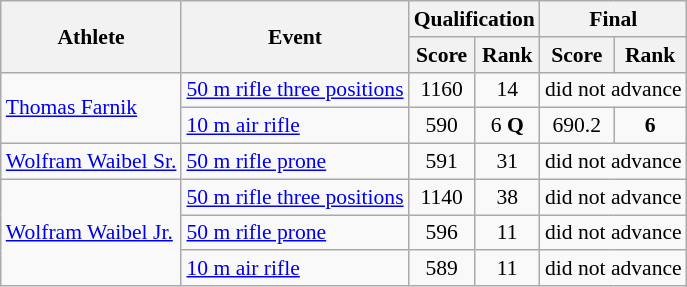<table class="wikitable" style="font-size:90%">
<tr>
<th rowspan="2">Athlete</th>
<th rowspan="2">Event</th>
<th colspan="2">Qualification</th>
<th colspan="2">Final</th>
</tr>
<tr>
<th>Score</th>
<th>Rank</th>
<th>Score</th>
<th>Rank</th>
</tr>
<tr>
<td rowspan=2><a href='#'>Thomas Farnik</a></td>
<td><a href='#'>50 m rifle three positions</a></td>
<td align="center">1160</td>
<td align="center">14</td>
<td colspan="2"  align="center">did not advance</td>
</tr>
<tr>
<td><a href='#'>10 m air rifle</a></td>
<td align="center">590</td>
<td align="center">6 <strong>Q</strong></td>
<td align="center">690.2</td>
<td align="center"><strong>6</strong></td>
</tr>
<tr>
<td><a href='#'>Wolfram Waibel Sr.</a></td>
<td><a href='#'>50 m rifle prone</a></td>
<td align="center">591</td>
<td align="center">31</td>
<td colspan="2"  align="center">did not advance</td>
</tr>
<tr>
<td rowspan=3><a href='#'>Wolfram Waibel Jr.</a></td>
<td><a href='#'>50 m rifle three positions</a></td>
<td align="center">1140</td>
<td align="center">38</td>
<td colspan="2"  align="center">did not advance</td>
</tr>
<tr>
<td><a href='#'>50 m rifle prone</a></td>
<td align="center">596</td>
<td align="center">11</td>
<td colspan="2"  align="center">did not advance</td>
</tr>
<tr>
<td><a href='#'>10 m air rifle</a></td>
<td align="center">589</td>
<td align="center">11</td>
<td colspan="2"  align="center">did not advance</td>
</tr>
</table>
